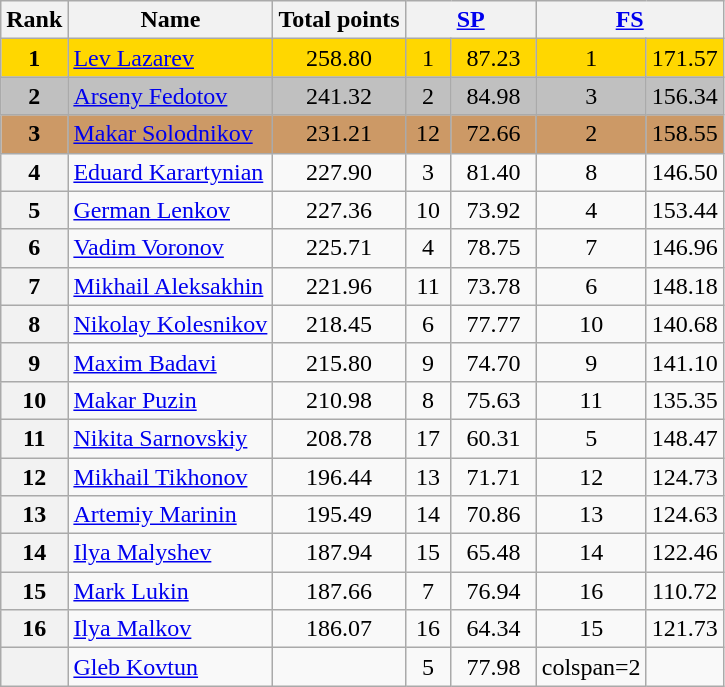<table class="wikitable sortable">
<tr>
<th>Rank</th>
<th>Name</th>
<th>Total points</th>
<th colspan="2" width="80px"><a href='#'>SP</a></th>
<th colspan="2" width="80px"><a href='#'>FS</a></th>
</tr>
<tr bgcolor="gold">
<td align="center"><strong>1</strong></td>
<td><a href='#'>Lev Lazarev</a></td>
<td align="center">258.80</td>
<td align="center">1</td>
<td align="center">87.23</td>
<td align="center">1</td>
<td align="center">171.57</td>
</tr>
<tr bgcolor="silver">
<td align="center"><strong>2</strong></td>
<td><a href='#'>Arseny Fedotov</a></td>
<td align="center">241.32</td>
<td align="center">2</td>
<td align="center">84.98</td>
<td align="center">3</td>
<td align="center">156.34</td>
</tr>
<tr bgcolor="cc9966">
<td align="center"><strong>3</strong></td>
<td><a href='#'>Makar Solodnikov</a></td>
<td align="center">231.21</td>
<td align="center">12</td>
<td align="center">72.66</td>
<td align="center">2</td>
<td align="center">158.55</td>
</tr>
<tr>
<th>4</th>
<td><a href='#'>Eduard Karartynian</a></td>
<td align="center">227.90</td>
<td align="center">3</td>
<td align="center">81.40</td>
<td align="center">8</td>
<td align="center">146.50</td>
</tr>
<tr>
<th>5</th>
<td><a href='#'>German Lenkov</a></td>
<td align="center">227.36</td>
<td align="center">10</td>
<td align="center">73.92</td>
<td align="center">4</td>
<td align="center">153.44</td>
</tr>
<tr>
<th>6</th>
<td><a href='#'>Vadim Voronov</a></td>
<td align="center">225.71</td>
<td align="center">4</td>
<td align="center">78.75</td>
<td align="center">7</td>
<td align="center">146.96</td>
</tr>
<tr>
<th>7</th>
<td><a href='#'>Mikhail Aleksakhin</a></td>
<td align="center">221.96</td>
<td align="center">11</td>
<td align="center">73.78</td>
<td align="center">6</td>
<td align="center">148.18</td>
</tr>
<tr>
<th>8</th>
<td><a href='#'>Nikolay Kolesnikov</a></td>
<td align="center">218.45</td>
<td align="center">6</td>
<td align="center">77.77</td>
<td align="center">10</td>
<td align="center">140.68</td>
</tr>
<tr>
<th>9</th>
<td><a href='#'>Maxim Badavi</a></td>
<td align="center">215.80</td>
<td align="center">9</td>
<td align="center">74.70</td>
<td align="center">9</td>
<td align="center">141.10</td>
</tr>
<tr>
<th>10</th>
<td><a href='#'>Makar Puzin</a></td>
<td align="center">210.98</td>
<td align="center">8</td>
<td align="center">75.63</td>
<td align="center">11</td>
<td align="center">135.35</td>
</tr>
<tr>
<th>11</th>
<td><a href='#'>Nikita Sarnovskiy</a></td>
<td align="center">208.78</td>
<td align="center">17</td>
<td align="center">60.31</td>
<td align="center">5</td>
<td align="center">148.47</td>
</tr>
<tr>
<th>12</th>
<td><a href='#'>Mikhail Tikhonov</a></td>
<td align="center">196.44</td>
<td align="center">13</td>
<td align="center">71.71</td>
<td align="center">12</td>
<td align="center">124.73</td>
</tr>
<tr>
<th>13</th>
<td><a href='#'>Artemiy Marinin</a></td>
<td align="center">195.49</td>
<td align="center">14</td>
<td align="center">70.86</td>
<td align="center">13</td>
<td align="center">124.63</td>
</tr>
<tr>
<th>14</th>
<td><a href='#'>Ilya Malyshev</a></td>
<td align="center">187.94</td>
<td align="center">15</td>
<td align="center">65.48</td>
<td align="center">14</td>
<td align="center">122.46</td>
</tr>
<tr>
<th>15</th>
<td><a href='#'>Mark Lukin</a></td>
<td align="center">187.66</td>
<td align="center">7</td>
<td align="center">76.94</td>
<td align="center">16</td>
<td align="center">110.72</td>
</tr>
<tr>
<th>16</th>
<td><a href='#'>Ilya Malkov</a></td>
<td align="center">186.07</td>
<td align="center">16</td>
<td align="center">64.34</td>
<td align="center">15</td>
<td align="center">121.73</td>
</tr>
<tr>
<th></th>
<td><a href='#'>Gleb Kovtun</a></td>
<td></td>
<td align="center">5</td>
<td align="center">77.98</td>
<td>colspan=2 </td>
</tr>
</table>
